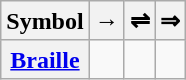<table class="wikitable" style="text-align:center">
<tr>
<th>Symbol</th>
<th>→</th>
<th>⇌</th>
<th>⇒</th>
</tr>
<tr>
<th><a href='#'>Braille</a></th>
<td></td>
<td></td>
<td></td>
</tr>
</table>
